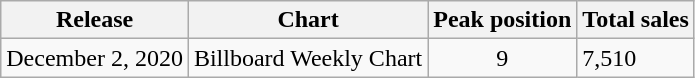<table class="wikitable">
<tr>
<th>Release</th>
<th>Chart</th>
<th>Peak position</th>
<th>Total sales</th>
</tr>
<tr>
<td rowspan="3">December 2, 2020</td>
<td>Billboard Weekly Chart</td>
<td align="center">9</td>
<td>7,510</td>
</tr>
</table>
